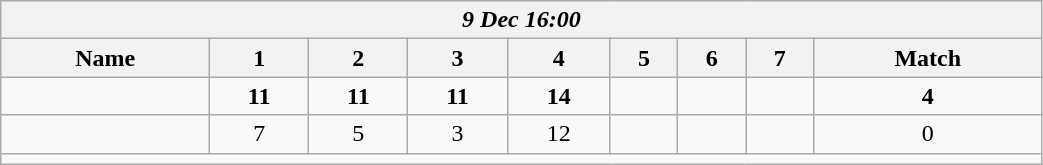<table class=wikitable style="text-align:center; width: 55%">
<tr>
<th colspan=17><em> 9 Dec 16:00</em></th>
</tr>
<tr>
<th>Name</th>
<th>1</th>
<th>2</th>
<th>3</th>
<th>4</th>
<th>5</th>
<th>6</th>
<th>7</th>
<th>Match</th>
</tr>
<tr>
<td style="text-align:left;"><strong></strong></td>
<td><strong>11</strong></td>
<td><strong>11</strong></td>
<td><strong>11</strong></td>
<td><strong>14</strong></td>
<td></td>
<td></td>
<td></td>
<td><strong>4</strong></td>
</tr>
<tr>
<td style="text-align:left;"></td>
<td>7</td>
<td>5</td>
<td>3</td>
<td>12</td>
<td></td>
<td></td>
<td></td>
<td>0</td>
</tr>
<tr>
<td colspan=17></td>
</tr>
</table>
